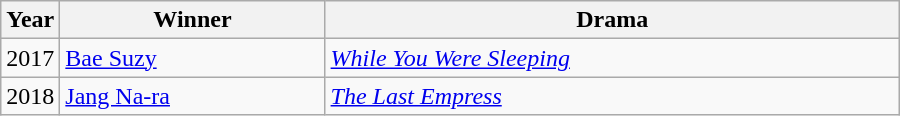<table class="wikitable" style="width:600px">
<tr>
<th width=10>Year</th>
<th>Winner</th>
<th>Drama</th>
</tr>
<tr>
<td>2017</td>
<td><a href='#'>Bae Suzy</a></td>
<td><em><a href='#'>While You Were Sleeping</a></em></td>
</tr>
<tr>
<td>2018</td>
<td><a href='#'>Jang Na-ra</a></td>
<td><em><a href='#'>The Last Empress</a></em></td>
</tr>
</table>
